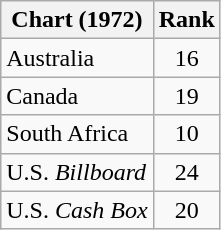<table class="wikitable sortable">
<tr>
<th align="left">Chart (1972)</th>
<th style="text-align:center;">Rank</th>
</tr>
<tr>
<td>Australia</td>
<td style="text-align:center;">16</td>
</tr>
<tr>
<td>Canada</td>
<td style="text-align:center;">19</td>
</tr>
<tr>
<td>South Africa </td>
<td align="center">10</td>
</tr>
<tr>
<td>U.S. <em>Billboard</em> </td>
<td style="text-align:center;">24</td>
</tr>
<tr>
<td>U.S. <em>Cash Box</em> </td>
<td style="text-align:center;">20</td>
</tr>
</table>
